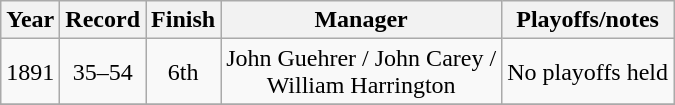<table class="wikitable">
<tr>
<th>Year</th>
<th>Record</th>
<th>Finish</th>
<th>Manager</th>
<th>Playoffs/notes</th>
</tr>
<tr align=center>
<td>1891</td>
<td>35–54</td>
<td>6th</td>
<td>John Guehrer / John Carey /<br>William Harrington</td>
<td>No playoffs held</td>
</tr>
<tr align=center>
</tr>
</table>
